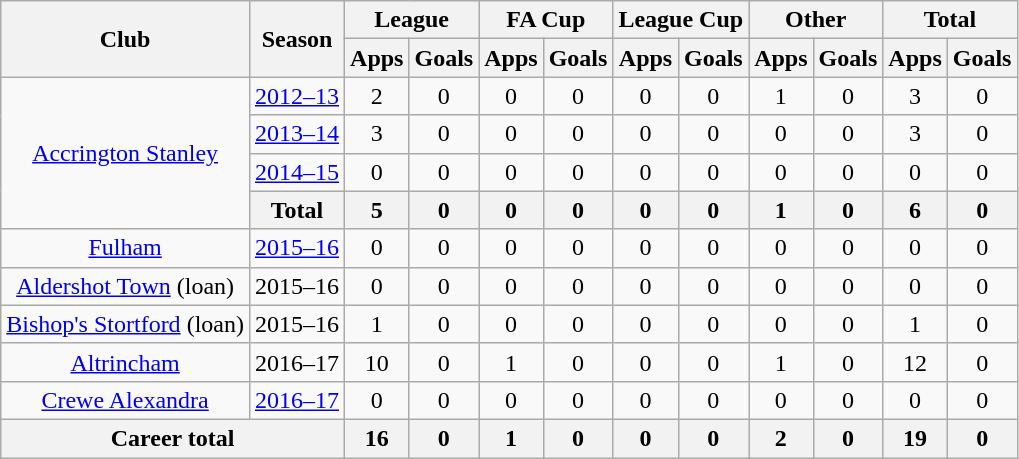<table class="wikitable" style="text-align: center;">
<tr>
<th rowspan="2">Club</th>
<th rowspan="2">Season</th>
<th colspan="2">League</th>
<th colspan="2">FA Cup</th>
<th colspan="2">League Cup</th>
<th colspan="2">Other</th>
<th colspan="2">Total</th>
</tr>
<tr>
<th>Apps</th>
<th>Goals</th>
<th>Apps</th>
<th>Goals</th>
<th>Apps</th>
<th>Goals</th>
<th>Apps</th>
<th>Goals</th>
<th>Apps</th>
<th>Goals</th>
</tr>
<tr>
<td rowspan="4" valign="center"><a href='#'>Accrington Stanley</a></td>
<td><a href='#'>2012–13</a></td>
<td>2</td>
<td>0</td>
<td>0</td>
<td>0</td>
<td>0</td>
<td>0</td>
<td>1</td>
<td>0</td>
<td>3</td>
<td>0</td>
</tr>
<tr>
<td><a href='#'>2013–14</a></td>
<td>3</td>
<td>0</td>
<td>0</td>
<td>0</td>
<td>0</td>
<td>0</td>
<td>0</td>
<td>0</td>
<td>3</td>
<td>0</td>
</tr>
<tr>
<td><a href='#'>2014–15</a></td>
<td>0</td>
<td>0</td>
<td>0</td>
<td>0</td>
<td>0</td>
<td>0</td>
<td>0</td>
<td>0</td>
<td>0</td>
<td>0</td>
</tr>
<tr>
<th>Total</th>
<th>5</th>
<th>0</th>
<th>0</th>
<th>0</th>
<th>0</th>
<th>0</th>
<th>1</th>
<th>0</th>
<th>6</th>
<th>0</th>
</tr>
<tr>
<td rowspan="1" valign="center"><a href='#'>Fulham</a></td>
<td><a href='#'>2015–16</a></td>
<td>0</td>
<td>0</td>
<td>0</td>
<td>0</td>
<td>0</td>
<td>0</td>
<td>0</td>
<td>0</td>
<td>0</td>
<td>0</td>
</tr>
<tr>
<td rowspan="1" valign="center"><a href='#'>Aldershot Town</a> (loan)</td>
<td>2015–16</td>
<td>0</td>
<td>0</td>
<td>0</td>
<td>0</td>
<td>0</td>
<td>0</td>
<td>0</td>
<td>0</td>
<td>0</td>
<td>0</td>
</tr>
<tr>
<td rowspan="1" valign="center"><a href='#'>Bishop's Stortford</a> (loan)</td>
<td>2015–16</td>
<td>1</td>
<td>0</td>
<td>0</td>
<td>0</td>
<td>0</td>
<td>0</td>
<td>0</td>
<td>0</td>
<td>1</td>
<td>0</td>
</tr>
<tr>
<td rowspan="1" valign="center"><a href='#'>Altrincham</a></td>
<td>2016–17</td>
<td>10</td>
<td>0</td>
<td>1</td>
<td>0</td>
<td>0</td>
<td>0</td>
<td>1</td>
<td>0</td>
<td>12</td>
<td>0</td>
</tr>
<tr>
<td rowspan="1" valign="center"><a href='#'>Crewe Alexandra</a></td>
<td><a href='#'>2016–17</a></td>
<td>0</td>
<td>0</td>
<td>0</td>
<td>0</td>
<td>0</td>
<td>0</td>
<td>0</td>
<td>0</td>
<td>0</td>
<td>0</td>
</tr>
<tr>
<th colspan="2">Career total</th>
<th>16</th>
<th>0</th>
<th>1</th>
<th>0</th>
<th>0</th>
<th>0</th>
<th>2</th>
<th>0</th>
<th>19</th>
<th>0</th>
</tr>
</table>
